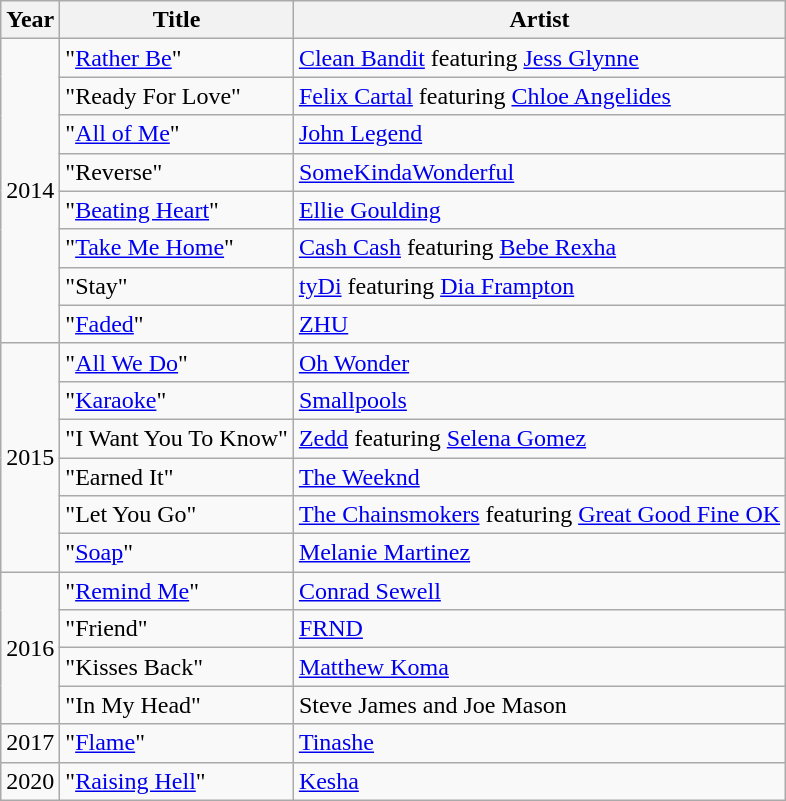<table class="wikitable">
<tr>
<th>Year</th>
<th>Title</th>
<th>Artist</th>
</tr>
<tr>
<td rowspan="8" align="center">2014</td>
<td>"<a href='#'>Rather Be</a>"</td>
<td><a href='#'>Clean Bandit</a> featuring <a href='#'>Jess Glynne</a></td>
</tr>
<tr>
<td>"Ready For Love"</td>
<td><a href='#'>Felix Cartal</a> featuring <a href='#'>Chloe Angelides</a></td>
</tr>
<tr>
<td>"<a href='#'>All of Me</a>"</td>
<td><a href='#'>John Legend</a></td>
</tr>
<tr>
<td>"Reverse"</td>
<td><a href='#'>SomeKindaWonderful</a></td>
</tr>
<tr>
<td>"<a href='#'>Beating Heart</a>"</td>
<td><a href='#'>Ellie Goulding</a></td>
</tr>
<tr>
<td>"<a href='#'>Take Me Home</a>"</td>
<td><a href='#'>Cash Cash</a> featuring <a href='#'>Bebe Rexha</a></td>
</tr>
<tr>
<td>"Stay"</td>
<td><a href='#'>tyDi</a> featuring <a href='#'>Dia Frampton</a></td>
</tr>
<tr>
<td>"<a href='#'>Faded</a>"</td>
<td><a href='#'>ZHU</a></td>
</tr>
<tr>
<td align="center" rowspan="6">2015</td>
<td>"<a href='#'>All We Do</a>"</td>
<td><a href='#'>Oh Wonder</a></td>
</tr>
<tr>
<td>"<a href='#'>Karaoke</a>"</td>
<td><a href='#'>Smallpools</a></td>
</tr>
<tr>
<td>"I Want You To Know"</td>
<td><a href='#'>Zedd</a> featuring <a href='#'>Selena Gomez</a></td>
</tr>
<tr>
<td>"Earned It"</td>
<td><a href='#'>The Weeknd</a></td>
</tr>
<tr>
<td>"Let You Go"</td>
<td><a href='#'>The Chainsmokers</a> featuring <a href='#'>Great Good Fine OK</a></td>
</tr>
<tr>
<td>"<a href='#'>Soap</a>"</td>
<td><a href='#'>Melanie Martinez</a></td>
</tr>
<tr>
<td align="center" rowspan="4">2016</td>
<td>"<a href='#'>Remind Me</a>"</td>
<td><a href='#'>Conrad Sewell</a></td>
</tr>
<tr>
<td>"Friend"</td>
<td><a href='#'>FRND</a></td>
</tr>
<tr>
<td>"Kisses Back"</td>
<td><a href='#'>Matthew Koma</a></td>
</tr>
<tr>
<td>"In My Head"</td>
<td>Steve James and Joe Mason</td>
</tr>
<tr>
<td>2017</td>
<td>"<a href='#'>Flame</a>"</td>
<td><a href='#'>Tinashe</a></td>
</tr>
<tr>
<td>2020</td>
<td>"<a href='#'>Raising Hell</a>"</td>
<td><a href='#'>Kesha</a></td>
</tr>
</table>
